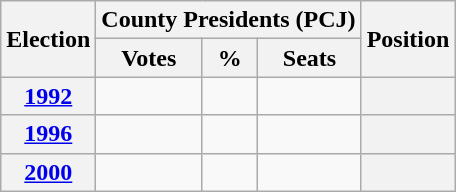<table class="wikitable" style="text-align: right;">
<tr>
<th rowspan="2">Election</th>
<th colspan="3">County Presidents (PCJ)</th>
<th rowspan="2">Position</th>
</tr>
<tr>
<th>Votes</th>
<th>%</th>
<th>Seats</th>
</tr>
<tr>
<th><a href='#'>1992</a></th>
<td></td>
<td></td>
<td></td>
<th style="text-align: center;"></th>
</tr>
<tr>
<th><a href='#'>1996</a></th>
<td></td>
<td></td>
<td></td>
<th style="text-align: center;"></th>
</tr>
<tr>
<th><a href='#'>2000</a></th>
<td></td>
<td></td>
<td></td>
<th style="text-align: center;"></th>
</tr>
</table>
